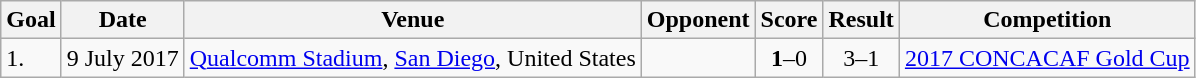<table class="wikitable plainrowheaders sortable">
<tr>
<th>Goal</th>
<th>Date</th>
<th>Venue</th>
<th>Opponent</th>
<th>Score</th>
<th>Result</th>
<th>Competition</th>
</tr>
<tr>
<td>1.</td>
<td>9 July 2017</td>
<td><a href='#'>Qualcomm Stadium</a>, <a href='#'>San Diego</a>, United States</td>
<td></td>
<td align=center><strong>1</strong>–0</td>
<td align=center>3–1</td>
<td><a href='#'>2017 CONCACAF Gold Cup</a></td>
</tr>
</table>
